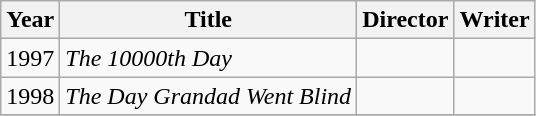<table class="wikitable">
<tr>
<th>Year</th>
<th>Title</th>
<th>Director</th>
<th>Writer</th>
</tr>
<tr>
<td>1997</td>
<td><em>The 10000th Day</em></td>
<td></td>
<td></td>
</tr>
<tr>
<td>1998</td>
<td><em>The Day Grandad Went Blind</em></td>
<td></td>
<td></td>
</tr>
<tr>
</tr>
</table>
